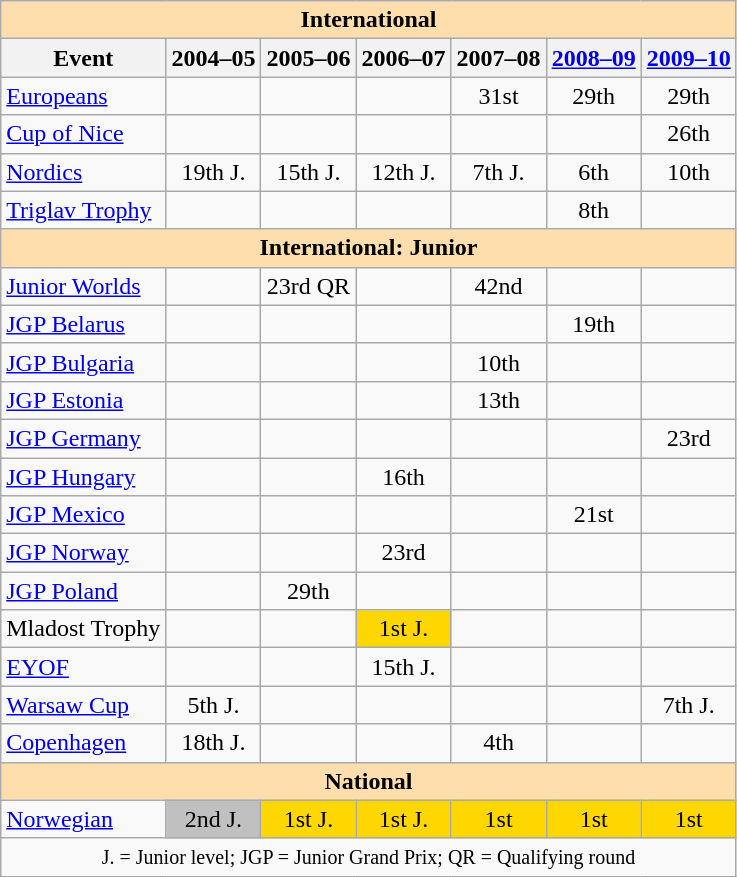<table class="wikitable" style="text-align:center">
<tr>
<th colspan="7" style="background-color: #ffdead; " align="center"><strong>International</strong></th>
</tr>
<tr>
<th>Event</th>
<th>2004–05</th>
<th>2005–06</th>
<th>2006–07</th>
<th>2007–08</th>
<th><a href='#'>2008–09</a></th>
<th><a href='#'>2009–10</a></th>
</tr>
<tr>
<td align="left"><a href='#'>Europeans</a></td>
<td></td>
<td></td>
<td></td>
<td>31st</td>
<td>29th</td>
<td>29th</td>
</tr>
<tr>
<td align="left"><a href='#'>Cup of Nice</a></td>
<td></td>
<td></td>
<td></td>
<td></td>
<td></td>
<td>26th</td>
</tr>
<tr>
<td align="left"><a href='#'>Nordics</a></td>
<td>19th J.</td>
<td>15th J.</td>
<td>12th J.</td>
<td>7th J.</td>
<td>6th</td>
<td>10th</td>
</tr>
<tr>
<td align="left"><a href='#'>Triglav Trophy</a></td>
<td></td>
<td></td>
<td></td>
<td></td>
<td>8th</td>
<td></td>
</tr>
<tr>
<th colspan="7" style="background-color: #ffdead; " align="center"><strong>International: Junior</strong></th>
</tr>
<tr>
<td align="left"><a href='#'>Junior Worlds</a></td>
<td></td>
<td>23rd QR</td>
<td></td>
<td>42nd</td>
<td></td>
<td></td>
</tr>
<tr>
<td align="left"><a href='#'>JGP Belarus</a></td>
<td></td>
<td></td>
<td></td>
<td></td>
<td>19th</td>
<td></td>
</tr>
<tr>
<td align="left"><a href='#'>JGP Bulgaria</a></td>
<td></td>
<td></td>
<td></td>
<td>10th</td>
<td></td>
<td></td>
</tr>
<tr>
<td align="left"><a href='#'>JGP Estonia</a></td>
<td></td>
<td></td>
<td></td>
<td>13th</td>
<td></td>
<td></td>
</tr>
<tr>
<td align="left"><a href='#'>JGP Germany</a></td>
<td></td>
<td></td>
<td></td>
<td></td>
<td></td>
<td>23rd</td>
</tr>
<tr>
<td align="left"><a href='#'>JGP Hungary</a></td>
<td></td>
<td></td>
<td>16th</td>
<td></td>
<td></td>
<td></td>
</tr>
<tr>
<td align="left"><a href='#'>JGP Mexico</a></td>
<td></td>
<td></td>
<td></td>
<td></td>
<td>21st</td>
<td></td>
</tr>
<tr>
<td align="left"><a href='#'>JGP Norway</a></td>
<td></td>
<td></td>
<td>23rd</td>
<td></td>
<td></td>
<td></td>
</tr>
<tr>
<td align="left"><a href='#'>JGP Poland</a></td>
<td></td>
<td>29th</td>
<td></td>
<td></td>
<td></td>
<td></td>
</tr>
<tr>
<td align="left">Mladost Trophy</td>
<td></td>
<td></td>
<td bgcolor="gold">1st J.</td>
<td></td>
<td></td>
<td></td>
</tr>
<tr>
<td align="left"><a href='#'>EYOF</a></td>
<td></td>
<td></td>
<td>15th J.</td>
<td></td>
<td></td>
<td></td>
</tr>
<tr>
<td align="left"><a href='#'>Warsaw Cup</a></td>
<td>5th J.</td>
<td></td>
<td></td>
<td></td>
<td></td>
<td>7th J.</td>
</tr>
<tr>
<td align="left"><a href='#'>Copenhagen</a></td>
<td>18th J.</td>
<td></td>
<td></td>
<td>4th</td>
<td></td>
<td></td>
</tr>
<tr>
<th colspan="7" style="background-color: #ffdead; " align="center"><strong>National</strong></th>
</tr>
<tr>
<td align="left"><a href='#'>Norwegian</a></td>
<td bgcolor="silver">2nd J.</td>
<td bgcolor="gold">1st J.</td>
<td bgcolor="gold">1st J.</td>
<td bgcolor="gold">1st</td>
<td bgcolor="gold">1st</td>
<td bgcolor="gold">1st</td>
</tr>
<tr>
<td colspan="7" align="center"><small> J. = Junior level; JGP = Junior Grand Prix; QR = Qualifying round </small></td>
</tr>
</table>
